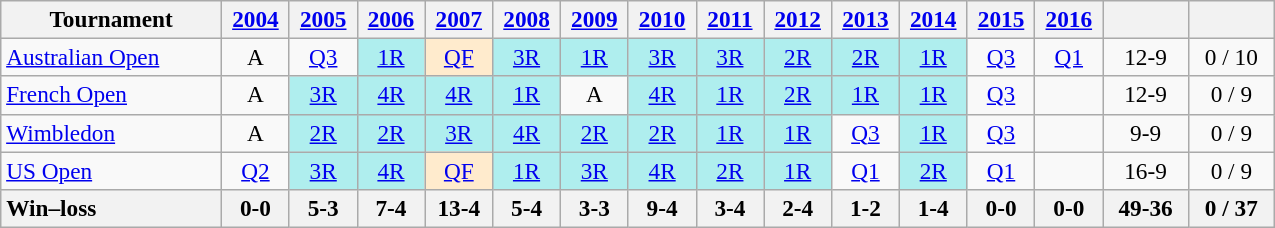<table class="wikitable" style="text-align:center;font-size:97%">
<tr>
<th width="140">Tournament</th>
<th width="38"><a href='#'>2004</a></th>
<th width="38"><a href='#'>2005</a></th>
<th width="38"><a href='#'>2006</a></th>
<th width="38"><a href='#'>2007</a></th>
<th width="38"><a href='#'>2008</a></th>
<th width="38"><a href='#'>2009</a></th>
<th width="38"><a href='#'>2010</a></th>
<th width="38"><a href='#'>2011</a></th>
<th width="38"><a href='#'>2012</a></th>
<th width="38"><a href='#'>2013</a></th>
<th width="38"><a href='#'>2014</a></th>
<th width="38"><a href='#'>2015</a></th>
<th width="38"><a href='#'>2016</a></th>
<th width="50"></th>
<th width="50"></th>
</tr>
<tr>
<td align="left"><a href='#'>Australian Open</a></td>
<td>A</td>
<td><a href='#'>Q3</a></td>
<td bgcolor="afeeee"><a href='#'>1R</a></td>
<td bgcolor="ffebcd"><a href='#'>QF</a></td>
<td bgcolor="afeeee"><a href='#'>3R</a></td>
<td bgcolor="afeeee"><a href='#'>1R</a></td>
<td bgcolor="afeeee"><a href='#'>3R</a></td>
<td bgcolor="afeeee"><a href='#'>3R</a></td>
<td bgcolor="afeeee"><a href='#'>2R</a></td>
<td bgcolor="afeeee"><a href='#'>2R</a></td>
<td bgcolor="afeeee"><a href='#'>1R</a></td>
<td><a href='#'>Q3</a></td>
<td><a href='#'>Q1</a></td>
<td>12-9</td>
<td>0 / 10</td>
</tr>
<tr>
<td align="left"><a href='#'>French Open</a></td>
<td>A</td>
<td bgcolor="afeeee"><a href='#'>3R</a></td>
<td bgcolor="afeeee"><a href='#'>4R</a></td>
<td bgcolor="afeeee"><a href='#'>4R</a></td>
<td bgcolor="afeeee"><a href='#'>1R</a></td>
<td>A</td>
<td bgcolor="afeeee"><a href='#'>4R</a></td>
<td bgcolor="afeeee"><a href='#'>1R</a></td>
<td bgcolor="afeeee"><a href='#'>2R</a></td>
<td bgcolor="afeeee"><a href='#'>1R</a></td>
<td bgcolor="afeeee"><a href='#'>1R</a></td>
<td><a href='#'>Q3</a></td>
<td></td>
<td>12-9</td>
<td>0 / 9</td>
</tr>
<tr>
<td align="left"><a href='#'>Wimbledon</a></td>
<td>A</td>
<td bgcolor="afeeee"><a href='#'>2R</a></td>
<td bgcolor="afeeee"><a href='#'>2R</a></td>
<td bgcolor="afeeee"><a href='#'>3R</a></td>
<td bgcolor="afeeee"><a href='#'>4R</a></td>
<td bgcolor="afeeee"><a href='#'>2R</a></td>
<td bgcolor="afeeee"><a href='#'>2R</a></td>
<td bgcolor="afeeee"><a href='#'>1R</a></td>
<td bgcolor="afeeee"><a href='#'>1R</a></td>
<td><a href='#'>Q3</a></td>
<td bgcolor="afeeee"><a href='#'>1R</a></td>
<td><a href='#'>Q3</a></td>
<td></td>
<td>9-9</td>
<td>0 / 9</td>
</tr>
<tr>
<td align="left"><a href='#'>US Open</a></td>
<td><a href='#'>Q2</a></td>
<td bgcolor="afeeee"><a href='#'>3R</a></td>
<td bgcolor="afeeee"><a href='#'>4R</a></td>
<td bgcolor="ffebcd"><a href='#'>QF</a></td>
<td bgcolor="afeeee"><a href='#'>1R</a></td>
<td bgcolor="afeeee"><a href='#'>3R</a></td>
<td bgcolor="afeeee"><a href='#'>4R</a></td>
<td bgcolor="afeeee"><a href='#'>2R</a></td>
<td bgcolor="afeeee"><a href='#'>1R</a></td>
<td><a href='#'>Q1</a></td>
<td bgcolor="afeeee"><a href='#'>2R</a></td>
<td><a href='#'>Q1</a></td>
<td></td>
<td>16-9</td>
<td>0 / 9</td>
</tr>
<tr>
<th style="text-align:left">Win–loss</th>
<th>0-0</th>
<th>5-3</th>
<th>7-4</th>
<th>13-4</th>
<th>5-4</th>
<th>3-3</th>
<th>9-4</th>
<th>3-4</th>
<th>2-4</th>
<th>1-2</th>
<th>1-4</th>
<th>0-0</th>
<th>0-0</th>
<th>49-36</th>
<th>0 / 37</th>
</tr>
</table>
